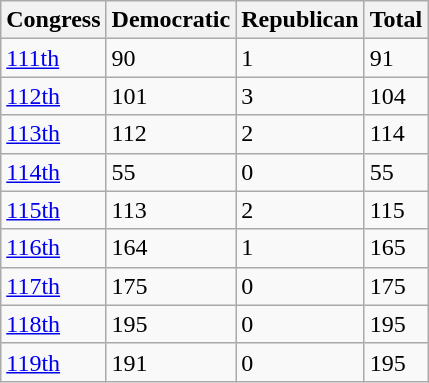<table class="wikitable">
<tr>
<th>Congress</th>
<th>Democratic</th>
<th>Republican</th>
<th>Total</th>
</tr>
<tr>
<td><a href='#'>111th</a></td>
<td>90</td>
<td>1</td>
<td>91</td>
</tr>
<tr>
<td><a href='#'>112th</a></td>
<td>101</td>
<td>3</td>
<td>104</td>
</tr>
<tr>
<td><a href='#'>113th</a></td>
<td>112</td>
<td>2</td>
<td>114</td>
</tr>
<tr>
<td><a href='#'>114th</a></td>
<td>55</td>
<td>0</td>
<td>55</td>
</tr>
<tr>
<td><a href='#'>115th</a></td>
<td>113</td>
<td>2</td>
<td>115</td>
</tr>
<tr>
<td><a href='#'>116th</a></td>
<td>164</td>
<td>1</td>
<td>165</td>
</tr>
<tr>
<td><a href='#'>117th</a></td>
<td>175</td>
<td>0</td>
<td>175</td>
</tr>
<tr>
<td><a href='#'>118th</a></td>
<td>195</td>
<td>0</td>
<td>195</td>
</tr>
<tr>
<td><a href='#'>119th</a></td>
<td>191</td>
<td>0</td>
<td>195</td>
</tr>
</table>
